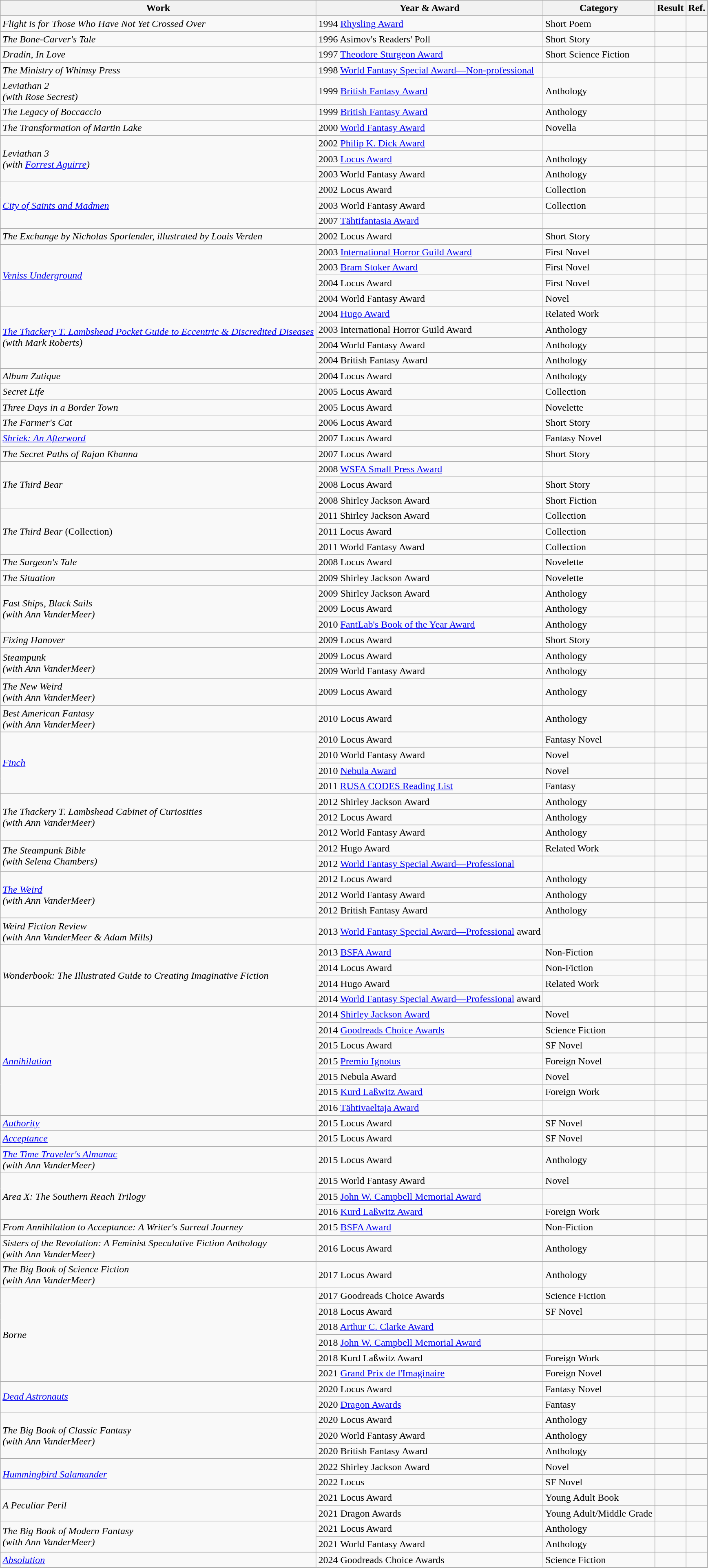<table class="wikitable">
<tr>
<th>Work</th>
<th>Year & Award</th>
<th>Category</th>
<th>Result</th>
<th>Ref.</th>
</tr>
<tr>
<td rowspan="1"><em>Flight is for Those Who Have Not Yet Crossed Over</em></td>
<td>1994 <a href='#'>Rhysling Award</a></td>
<td>Short Poem</td>
<td></td>
<td></td>
</tr>
<tr>
<td rowspan="1"><em>The Bone-Carver's Tale</em></td>
<td>1996 Asimov's Readers' Poll</td>
<td>Short Story</td>
<td></td>
<td></td>
</tr>
<tr>
<td rowspan="1"><em>Dradin, In Love</em></td>
<td>1997 <a href='#'>Theodore Sturgeon Award</a></td>
<td>Short Science Fiction</td>
<td></td>
<td></td>
</tr>
<tr>
<td rowspan="1"><em>The Ministry of Whimsy Press</em></td>
<td>1998 <a href='#'>World Fantasy Special Award—Non-professional</a></td>
<td></td>
<td></td>
<td></td>
</tr>
<tr>
<td rowspan="1"><em>Leviathan 2</em><br><em>(with Rose Secrest)</em></td>
<td>1999 <a href='#'>British Fantasy Award</a></td>
<td>Anthology</td>
<td></td>
<td></td>
</tr>
<tr>
<td rowspan="1"><em>The Legacy of Boccaccio</em></td>
<td>1999 <a href='#'>British Fantasy Award</a></td>
<td>Anthology</td>
<td></td>
<td></td>
</tr>
<tr>
<td rowspan="1"><em>The Transformation of Martin Lake</em></td>
<td>2000 <a href='#'>World Fantasy Award</a></td>
<td>Novella</td>
<td></td>
<td></td>
</tr>
<tr>
<td rowspan="3"><em>Leviathan 3</em><br><em>(with <a href='#'>Forrest Aguirre</a>)</em></td>
<td>2002 <a href='#'>Philip K. Dick Award</a></td>
<td></td>
<td></td>
<td></td>
</tr>
<tr>
<td>2003 <a href='#'>Locus Award</a></td>
<td>Anthology</td>
<td></td>
<td></td>
</tr>
<tr>
<td>2003 World Fantasy Award</td>
<td>Anthology</td>
<td></td>
<td></td>
</tr>
<tr>
<td rowspan="3"><em><a href='#'>City of Saints and Madmen</a></em></td>
<td>2002 Locus Award</td>
<td>Collection</td>
<td></td>
<td></td>
</tr>
<tr>
<td>2003 World Fantasy Award</td>
<td>Collection</td>
<td></td>
<td></td>
</tr>
<tr>
<td>2007 <a href='#'>Tähtifantasia Award</a></td>
<td></td>
<td></td>
<td></td>
</tr>
<tr>
<td rowspan="1"><em>The Exchange by Nicholas Sporlender, illustrated by Louis Verden</em></td>
<td>2002 Locus Award</td>
<td>Short Story</td>
<td></td>
<td></td>
</tr>
<tr>
<td rowspan="4"><em><a href='#'>Veniss Underground</a></em></td>
<td>2003 <a href='#'>International Horror Guild Award</a></td>
<td>First Novel</td>
<td></td>
<td></td>
</tr>
<tr>
<td>2003 <a href='#'>Bram Stoker Award</a></td>
<td>First Novel</td>
<td></td>
<td></td>
</tr>
<tr>
<td>2004 Locus Award</td>
<td>First Novel</td>
<td></td>
<td></td>
</tr>
<tr>
<td>2004 World Fantasy Award</td>
<td>Novel</td>
<td></td>
<td></td>
</tr>
<tr>
<td rowspan="4"><em><a href='#'>The Thackery T. Lambshead Pocket Guide to Eccentric & Discredited Diseases</a></em><br><em>(with Mark Roberts)</em></td>
<td>2004 <a href='#'>Hugo Award</a></td>
<td>Related Work</td>
<td></td>
<td></td>
</tr>
<tr>
<td>2003 International Horror Guild Award</td>
<td>Anthology</td>
<td></td>
<td></td>
</tr>
<tr>
<td>2004 World Fantasy Award</td>
<td>Anthology</td>
<td></td>
<td></td>
</tr>
<tr>
<td>2004 British Fantasy Award</td>
<td>Anthology</td>
<td></td>
<td></td>
</tr>
<tr>
<td rowspan="1"><em>Album Zutique</em></td>
<td>2004 Locus Award</td>
<td>Anthology</td>
<td></td>
<td></td>
</tr>
<tr>
<td rowspan="1"><em>Secret Life</em></td>
<td>2005 Locus Award</td>
<td>Collection</td>
<td></td>
<td></td>
</tr>
<tr>
<td rowspan="1"><em>Three Days in a Border Town</em></td>
<td>2005 Locus Award</td>
<td>Novelette</td>
<td></td>
<td></td>
</tr>
<tr>
<td rowspan="1"><em>The Farmer's Cat</em></td>
<td>2006 Locus Award</td>
<td>Short Story</td>
<td></td>
<td></td>
</tr>
<tr>
<td rowspan="1"><em><a href='#'>Shriek: An Afterword</a></em></td>
<td>2007 Locus Award</td>
<td>Fantasy Novel</td>
<td></td>
<td></td>
</tr>
<tr>
<td rowspan="1"><em>The Secret Paths of Rajan Khanna</em></td>
<td>2007 Locus Award</td>
<td>Short Story</td>
<td></td>
<td></td>
</tr>
<tr>
<td rowspan="3"><em>The Third Bear</em></td>
<td>2008 <a href='#'>WSFA Small Press Award</a></td>
<td></td>
<td></td>
<td></td>
</tr>
<tr>
<td>2008 Locus Award</td>
<td>Short Story</td>
<td></td>
<td></td>
</tr>
<tr>
<td>2008 Shirley Jackson Award</td>
<td>Short Fiction</td>
<td></td>
<td></td>
</tr>
<tr>
<td rowspan="3"><em>The Third Bear</em> (Collection)</td>
<td>2011 Shirley Jackson Award</td>
<td>Collection</td>
<td></td>
<td></td>
</tr>
<tr>
<td>2011 Locus Award</td>
<td>Collection</td>
<td></td>
<td></td>
</tr>
<tr>
<td>2011 World Fantasy Award</td>
<td>Collection</td>
<td></td>
<td></td>
</tr>
<tr>
<td rowspan="1"><em>The Surgeon's Tale</em></td>
<td>2008 Locus Award</td>
<td>Novelette</td>
<td></td>
<td></td>
</tr>
<tr>
<td rowspan="1"><em>The Situation</em></td>
<td>2009 Shirley Jackson Award</td>
<td>Novelette</td>
<td></td>
<td></td>
</tr>
<tr>
<td rowspan="3"><em>Fast Ships, Black Sails</em><br><em>(with Ann VanderMeer)</em></td>
<td>2009 Shirley Jackson Award</td>
<td>Anthology</td>
<td></td>
<td></td>
</tr>
<tr>
<td>2009 Locus Award</td>
<td>Anthology</td>
<td></td>
<td></td>
</tr>
<tr>
<td>2010 <a href='#'>FantLab's Book of the Year Award</a></td>
<td>Anthology</td>
<td></td>
<td></td>
</tr>
<tr>
<td rowspan="1"><em>Fixing Hanover</em></td>
<td>2009 Locus Award</td>
<td>Short Story</td>
<td></td>
<td></td>
</tr>
<tr>
<td rowspan="2"><em>Steampunk</em><br><em>(with Ann VanderMeer)</em></td>
<td>2009 Locus Award</td>
<td>Anthology</td>
<td></td>
<td></td>
</tr>
<tr>
<td>2009 World Fantasy Award</td>
<td>Anthology</td>
<td></td>
<td></td>
</tr>
<tr>
<td rowspan="1"><em>The New Weird</em><br><em>(with Ann VanderMeer)</em></td>
<td>2009 Locus Award</td>
<td>Anthology</td>
<td></td>
<td></td>
</tr>
<tr>
<td rowspan="1"><em>Best American Fantasy</em><br><em>(with Ann VanderMeer)</em></td>
<td>2010 Locus Award</td>
<td>Anthology</td>
<td></td>
<td></td>
</tr>
<tr>
<td rowspan="4"><em><a href='#'>Finch</a></em></td>
<td>2010 Locus Award</td>
<td>Fantasy Novel</td>
<td></td>
<td></td>
</tr>
<tr>
<td>2010 World Fantasy Award</td>
<td>Novel</td>
<td></td>
<td></td>
</tr>
<tr>
<td>2010 <a href='#'>Nebula Award</a></td>
<td>Novel</td>
<td></td>
<td></td>
</tr>
<tr>
<td>2011 <a href='#'>RUSA CODES Reading List</a></td>
<td>Fantasy</td>
<td></td>
<td></td>
</tr>
<tr>
<td rowspan="3"><em>The Thackery T. Lambshead Cabinet of Curiosities</em><br><em>(with Ann VanderMeer)</em></td>
<td>2012 Shirley Jackson Award</td>
<td>Anthology</td>
<td></td>
<td></td>
</tr>
<tr>
<td>2012 Locus Award</td>
<td>Anthology</td>
<td></td>
<td></td>
</tr>
<tr>
<td>2012 World Fantasy Award</td>
<td>Anthology</td>
<td></td>
<td></td>
</tr>
<tr>
<td rowspan="2"><em>The Steampunk Bible</em><br><em>(with Selena Chambers)</em></td>
<td>2012 Hugo Award</td>
<td>Related Work</td>
<td></td>
<td></td>
</tr>
<tr>
<td>2012 <a href='#'>World Fantasy Special Award—Professional</a></td>
<td></td>
<td></td>
<td></td>
</tr>
<tr>
<td rowspan="3"><em><a href='#'>The Weird</a></em><br><em>(with Ann VanderMeer)</em></td>
<td>2012 Locus Award</td>
<td>Anthology</td>
<td></td>
<td></td>
</tr>
<tr>
<td>2012 World Fantasy Award</td>
<td>Anthology</td>
<td></td>
<td></td>
</tr>
<tr>
<td>2012 British Fantasy Award</td>
<td>Anthology</td>
<td></td>
<td></td>
</tr>
<tr>
<td rowspan="1"><em>Weird Fiction Review</em><br><em>(with Ann VanderMeer & Adam Mills)</em></td>
<td>2013 <a href='#'>World Fantasy Special Award—Professional</a> award</td>
<td></td>
<td></td>
<td></td>
</tr>
<tr>
<td rowspan="4"><em>Wonderbook: The Illustrated Guide to Creating Imaginative Fiction</em></td>
<td>2013 <a href='#'>BSFA Award</a></td>
<td>Non-Fiction</td>
<td></td>
<td></td>
</tr>
<tr>
<td>2014 Locus Award</td>
<td>Non-Fiction</td>
<td></td>
<td></td>
</tr>
<tr>
<td>2014 Hugo Award</td>
<td>Related Work</td>
<td></td>
<td></td>
</tr>
<tr>
<td>2014 <a href='#'>World Fantasy Special Award—Professional</a> award</td>
<td></td>
<td></td>
<td></td>
</tr>
<tr>
<td rowspan="7"><em><a href='#'>Annihilation</a></em></td>
<td>2014 <a href='#'>Shirley Jackson Award</a></td>
<td>Novel</td>
<td></td>
<td></td>
</tr>
<tr>
<td>2014 <a href='#'>Goodreads Choice Awards</a></td>
<td>Science Fiction</td>
<td></td>
<td></td>
</tr>
<tr>
<td>2015 Locus Award</td>
<td>SF Novel</td>
<td></td>
<td></td>
</tr>
<tr>
<td>2015 <a href='#'>Premio Ignotus</a></td>
<td>Foreign Novel</td>
<td></td>
<td></td>
</tr>
<tr>
<td>2015 Nebula Award</td>
<td>Novel</td>
<td></td>
<td></td>
</tr>
<tr>
<td>2015 <a href='#'>Kurd Laßwitz Award</a></td>
<td>Foreign Work</td>
<td></td>
<td></td>
</tr>
<tr>
<td>2016 <a href='#'>Tähtivaeltaja Award</a></td>
<td></td>
<td></td>
<td></td>
</tr>
<tr>
<td rowspan="1"><em><a href='#'>Authority</a></em></td>
<td>2015 Locus Award</td>
<td>SF Novel</td>
<td></td>
<td></td>
</tr>
<tr>
<td rowspan="1"><em><a href='#'>Acceptance</a></em></td>
<td>2015 Locus Award</td>
<td>SF Novel</td>
<td></td>
<td></td>
</tr>
<tr>
<td rowspan="1"><em><a href='#'>The Time Traveler's Almanac</a></em><br><em>(with Ann VanderMeer)</em></td>
<td>2015 Locus Award</td>
<td>Anthology</td>
<td></td>
<td></td>
</tr>
<tr>
<td rowspan="3"><em>Area X: The Southern Reach Trilogy</em></td>
<td>2015 World Fantasy Award</td>
<td>Novel</td>
<td></td>
<td></td>
</tr>
<tr>
<td>2015 <a href='#'>John W. Campbell Memorial Award</a></td>
<td></td>
<td></td>
<td></td>
</tr>
<tr>
<td>2016 <a href='#'>Kurd Laßwitz Award</a></td>
<td>Foreign Work</td>
<td></td>
<td></td>
</tr>
<tr>
<td rowspan="1"><em>From Annihilation to Acceptance: A Writer's Surreal Journey</em></td>
<td>2015 <a href='#'>BSFA Award</a></td>
<td>Non-Fiction</td>
<td></td>
<td></td>
</tr>
<tr>
<td rowspan="1"><em>Sisters of the Revolution: A Feminist Speculative Fiction Anthology</em><br><em>(with Ann VanderMeer)</em></td>
<td>2016 Locus Award</td>
<td>Anthology</td>
<td></td>
<td></td>
</tr>
<tr>
<td rowspan="1"><em>The Big Book of Science Fiction</em><br><em>(with Ann VanderMeer)</em></td>
<td>2017 Locus Award</td>
<td>Anthology</td>
<td></td>
<td></td>
</tr>
<tr>
<td rowspan="6"><em>Borne</em></td>
<td>2017 Goodreads Choice Awards</td>
<td>Science Fiction</td>
<td></td>
<td></td>
</tr>
<tr>
<td>2018 Locus Award</td>
<td>SF Novel</td>
<td></td>
<td></td>
</tr>
<tr>
<td>2018 <a href='#'>Arthur C. Clarke Award</a></td>
<td></td>
<td></td>
<td></td>
</tr>
<tr>
<td>2018 <a href='#'>John W. Campbell Memorial Award</a></td>
<td></td>
<td></td>
<td></td>
</tr>
<tr>
<td>2018 Kurd Laßwitz Award</td>
<td>Foreign Work</td>
<td></td>
<td></td>
</tr>
<tr>
<td>2021 <a href='#'>Grand Prix de l'Imaginaire</a></td>
<td>Foreign Novel</td>
<td></td>
<td></td>
</tr>
<tr>
<td rowspan="2"><em><a href='#'>Dead Astronauts</a></em></td>
<td>2020 Locus Award</td>
<td>Fantasy Novel</td>
<td></td>
<td></td>
</tr>
<tr>
<td>2020 <a href='#'>Dragon Awards</a></td>
<td>Fantasy</td>
<td></td>
<td></td>
</tr>
<tr>
<td rowspan="3"><em>The Big Book of Classic Fantasy</em><br><em>(with Ann VanderMeer)</em></td>
<td>2020 Locus Award</td>
<td>Anthology</td>
<td></td>
<td></td>
</tr>
<tr>
<td>2020 World Fantasy Award</td>
<td>Anthology</td>
<td></td>
<td></td>
</tr>
<tr>
<td>2020 British Fantasy Award</td>
<td>Anthology</td>
<td></td>
<td></td>
</tr>
<tr>
<td rowspan="2"><em><a href='#'>Hummingbird Salamander</a></em></td>
<td>2022 Shirley Jackson Award</td>
<td>Novel</td>
<td></td>
<td></td>
</tr>
<tr>
<td>2022 Locus</td>
<td>SF Novel</td>
<td></td>
<td></td>
</tr>
<tr>
<td rowspan="2"><em>A Peculiar Peril</em></td>
<td>2021 Locus Award</td>
<td>Young Adult Book</td>
<td></td>
<td></td>
</tr>
<tr>
<td>2021 Dragon Awards</td>
<td>Young Adult/Middle Grade</td>
<td></td>
<td></td>
</tr>
<tr>
<td rowspan="2"><em>The Big Book of Modern Fantasy</em><br><em>(with Ann VanderMeer)</em></td>
<td>2021 Locus Award</td>
<td>Anthology</td>
<td></td>
<td></td>
</tr>
<tr>
<td>2021 World Fantasy Award</td>
<td>Anthology</td>
<td></td>
<td></td>
</tr>
<tr>
<td rowspan="1"><em><a href='#'>Absolution</a></em></td>
<td>2024 Goodreads Choice Awards</td>
<td>Science Fiction</td>
<td></td>
<td></td>
</tr>
<tr>
</tr>
</table>
